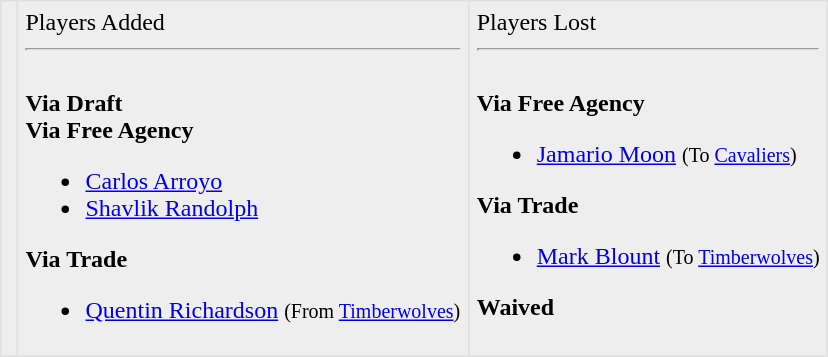<table border=1 style="border-collapse:collapse; background-color:#eeeeee" bordercolor="#DFDFDF" cellpadding="5">
<tr>
<td><br></td>
<td valign="top">Players Added <hr><br><strong>Via Draft</strong><br>
<strong>Via Free Agency</strong><ul><li><a href='#'>Carlos Arroyo</a></li><li><a href='#'>Shavlik Randolph</a></li></ul><strong>Via Trade</strong><ul><li><a href='#'>Quentin Richardson</a> <small>(From <a href='#'>Timberwolves</a>)</small></li></ul></td>
<td valign="top">Players Lost <hr><br><strong>Via Free Agency</strong><ul><li><a href='#'>Jamario Moon</a> <small>(To <a href='#'>Cavaliers</a>)</small></li></ul><strong>Via Trade</strong><ul><li><a href='#'>Mark Blount</a> <small>(To <a href='#'>Timberwolves</a>)</small></li></ul><strong>Waived</strong></td>
</tr>
</table>
